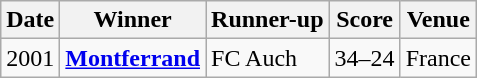<table class="wikitable">
<tr>
<th>Date</th>
<th>Winner</th>
<th>Runner-up</th>
<th>Score</th>
<th>Venue</th>
</tr>
<tr>
<td align=center>2001</td>
<td><strong><a href='#'>Montferrand</a></strong></td>
<td>FC Auch</td>
<td align=center>34–24</td>
<td align=center>France</td>
</tr>
</table>
